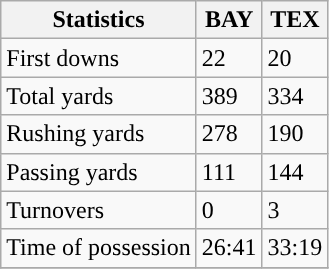<table class="wikitable">
<tr>
<th>Statistics</th>
<th>BAY</th>
<th>TEX</th>
</tr>
<tr>
<td>First downs</td>
<td>22</td>
<td>20</td>
</tr>
<tr>
<td>Total yards</td>
<td>389</td>
<td>334</td>
</tr>
<tr>
<td>Rushing yards</td>
<td>278</td>
<td>190</td>
</tr>
<tr>
<td>Passing yards</td>
<td>111</td>
<td>144</td>
</tr>
<tr>
<td>Turnovers</td>
<td>0</td>
<td>3</td>
</tr>
<tr>
<td>Time of possession</td>
<td>26:41</td>
<td>33:19</td>
</tr>
<tr>
</tr>
</table>
